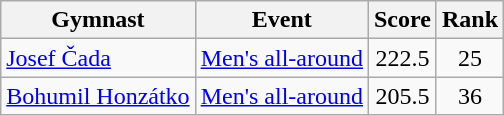<table class="wikitable sortable">
<tr>
<th>Gymnast</th>
<th>Event</th>
<th>Score</th>
<th>Rank</th>
</tr>
<tr align=center>
<td align=left><a href='#'>Josef Čada</a></td>
<td align=left><a href='#'>Men's all-around</a></td>
<td>222.5</td>
<td>25</td>
</tr>
<tr align=center>
<td align=left><a href='#'>Bohumil Honzátko</a></td>
<td align=left><a href='#'>Men's all-around</a></td>
<td>205.5</td>
<td>36</td>
</tr>
</table>
